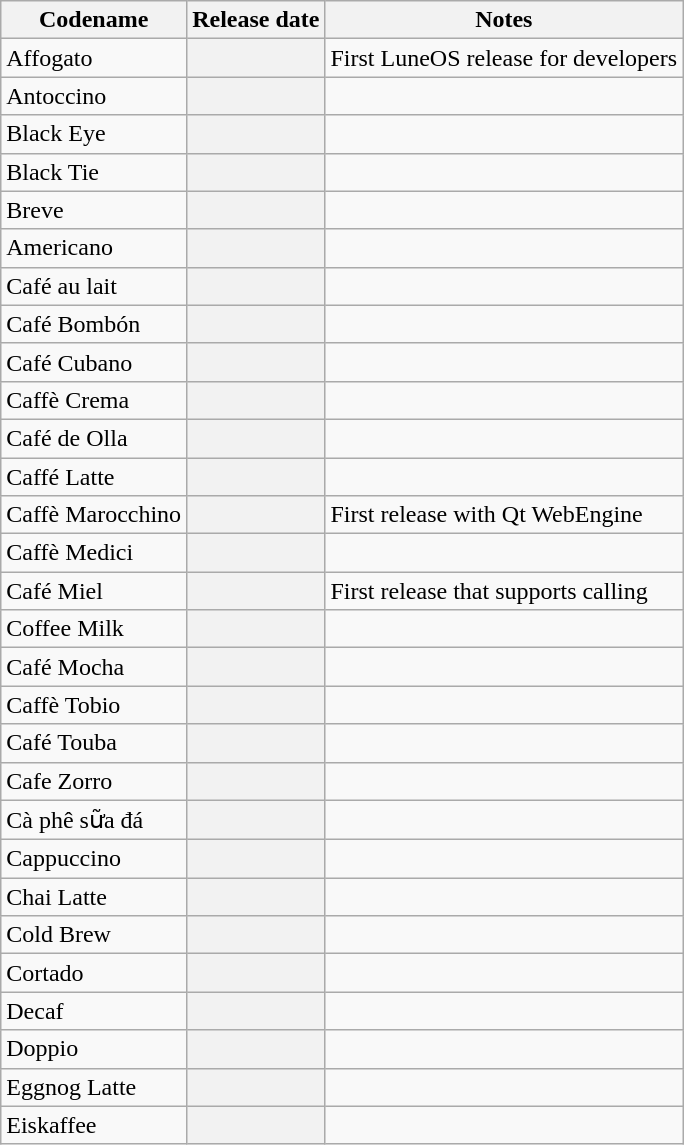<table class="wikitable">
<tr>
<th>Codename</th>
<th>Release date</th>
<th>Notes</th>
</tr>
<tr>
<td>Affogato</td>
<th style="white-space: nowrap"></th>
<td>First LuneOS release for developers</td>
</tr>
<tr>
<td>Antoccino</td>
<th style="white-space: nowrap"></th>
<td></td>
</tr>
<tr>
<td>Black Eye</td>
<th style="white-space: nowrap"></th>
<td></td>
</tr>
<tr>
<td>Black Tie</td>
<th style="white-space: nowrap"></th>
<td></td>
</tr>
<tr>
<td>Breve</td>
<th style="white-space: nowrap"></th>
<td></td>
</tr>
<tr>
<td>Americano</td>
<th style="white-space: nowrap"></th>
<td></td>
</tr>
<tr>
<td>Café au lait</td>
<th style="white-space: nowrap"></th>
<td></td>
</tr>
<tr>
<td>Café Bombón</td>
<th style="white-space: nowrap"></th>
<td></td>
</tr>
<tr>
<td>Café Cubano</td>
<th style="white-space: nowrap"></th>
<td></td>
</tr>
<tr>
<td>Caffè Crema</td>
<th style="white-space: nowrap"></th>
<td></td>
</tr>
<tr>
<td>Café de Olla</td>
<th style="white-space: nowrap"></th>
<td></td>
</tr>
<tr>
<td>Caffé Latte</td>
<th style="white-space: nowrap"></th>
<td></td>
</tr>
<tr>
<td>Caffè Marocchino</td>
<th style="white-space: nowrap"></th>
<td>First release with Qt WebEngine</td>
</tr>
<tr>
<td>Caffè Medici</td>
<th style="white-space: nowrap"></th>
<td></td>
</tr>
<tr>
<td>Café Miel</td>
<th style="white-space: nowrap"></th>
<td>First release that supports calling</td>
</tr>
<tr>
<td>Coffee Milk</td>
<th style="white-space: nowrap"></th>
<td></td>
</tr>
<tr>
<td>Café Mocha</td>
<th style="white-space: nowrap"></th>
<td></td>
</tr>
<tr>
<td>Caffè Tobio</td>
<th style="white-space: nowrap"></th>
<td></td>
</tr>
<tr>
<td>Café Touba</td>
<th style="white-space: nowrap"></th>
<td></td>
</tr>
<tr>
<td>Cafe Zorro</td>
<th style="white-space: nowrap"></th>
<td></td>
</tr>
<tr>
<td>Cà phê sữa đá</td>
<th style="white-space: nowrap"></th>
<td></td>
</tr>
<tr>
<td>Cappuccino</td>
<th style="white-space: nowrap"></th>
<td></td>
</tr>
<tr>
<td>Chai Latte</td>
<th style="white-space: nowrap"></th>
<td></td>
</tr>
<tr>
<td>Cold Brew</td>
<th style="white-space: nowrap"></th>
<td></td>
</tr>
<tr>
<td>Cortado</td>
<th style="white-space: nowrap"></th>
<td></td>
</tr>
<tr>
<td>Decaf</td>
<th style="white-space: nowrap"></th>
<td></td>
</tr>
<tr>
<td>Doppio</td>
<th style="white-space: nowrap"></th>
<td></td>
</tr>
<tr>
<td>Eggnog Latte</td>
<th style="white-space: nowrap"></th>
<td></td>
</tr>
<tr>
<td>Eiskaffee</td>
<th style="white-space: nowrap"></th>
<td></td>
</tr>
</table>
